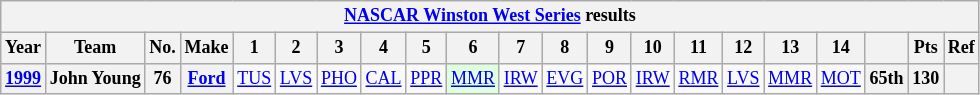<table class="wikitable" style="text-align:center; font-size:75%">
<tr>
<th colspan=23><a href='#'>NASCAR Winston West Series</a> results</th>
</tr>
<tr>
<th>Year</th>
<th>Team</th>
<th>No.</th>
<th>Make</th>
<th>1</th>
<th>2</th>
<th>3</th>
<th>4</th>
<th>5</th>
<th>6</th>
<th>7</th>
<th>8</th>
<th>9</th>
<th>10</th>
<th>11</th>
<th>12</th>
<th>13</th>
<th>14</th>
<th></th>
<th>Pts</th>
<th>Ref</th>
</tr>
<tr>
<th><a href='#'>1999</a></th>
<th>John Young</th>
<th>76</th>
<th><a href='#'>Ford</a></th>
<td><a href='#'>TUS</a></td>
<td><a href='#'>LVS</a></td>
<td><a href='#'>PHO</a></td>
<td><a href='#'>CAL</a></td>
<td><a href='#'>PPR</a></td>
<td style="background:#DFFFDF;"><a href='#'>MMR</a><br></td>
<td><a href='#'>IRW</a></td>
<td><a href='#'>EVG</a></td>
<td><a href='#'>POR</a></td>
<td><a href='#'>IRW</a></td>
<td><a href='#'>RMR</a></td>
<td><a href='#'>LVS</a></td>
<td><a href='#'>MMR</a></td>
<td><a href='#'>MOT</a></td>
<th>65th</th>
<th>130</th>
<th></th>
</tr>
</table>
